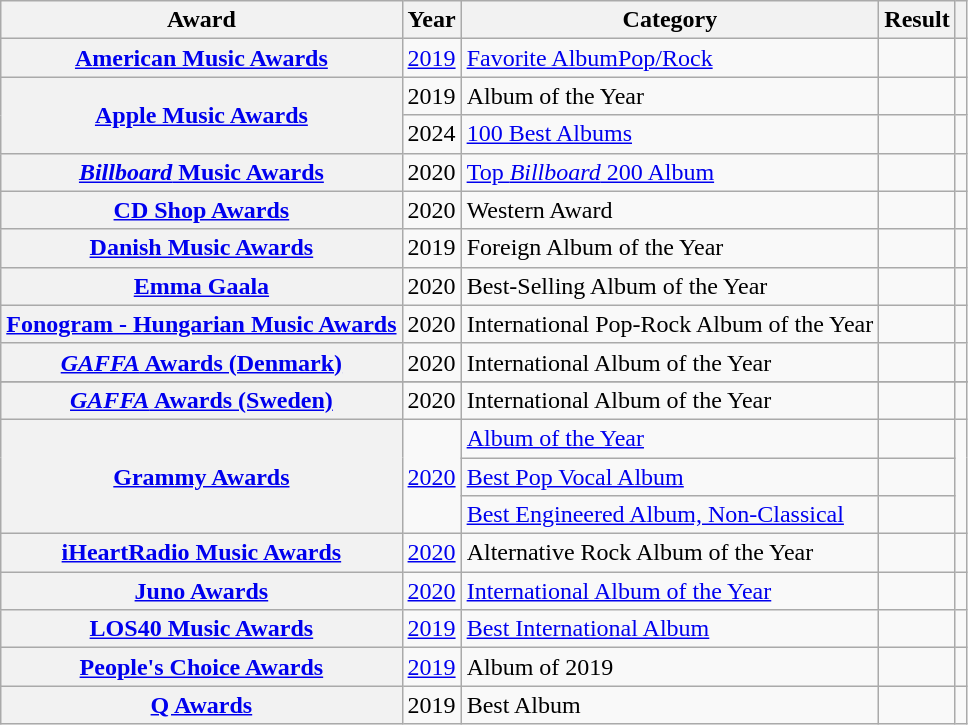<table class="wikitable sortable plainrowheaders">
<tr>
<th scope="col">Award</th>
<th scope="col">Year</th>
<th scope="col">Category</th>
<th scope="col">Result</th>
<th scope="col" class="unsortable"></th>
</tr>
<tr>
<th scope="row"><a href='#'>American Music Awards</a></th>
<td><a href='#'>2019</a></td>
<td><a href='#'>Favorite AlbumPop/Rock</a></td>
<td></td>
<td style="text-align:center;"></td>
</tr>
<tr>
<th scope="row" rowspan="2"><a href='#'>Apple Music Awards</a></th>
<td>2019</td>
<td>Album of the Year</td>
<td></td>
<td style="text-align:center;"></td>
</tr>
<tr>
<td>2024</td>
<td><a href='#'>100 Best Albums</a></td>
<td></td>
<td style="text-align:center;"></td>
</tr>
<tr>
<th scope="row"><a href='#'><em>Billboard</em> Music Awards</a></th>
<td>2020</td>
<td><a href='#'>Top <em>Billboard</em> 200 Album</a></td>
<td></td>
<td style="text-align:center;"></td>
</tr>
<tr>
<th scope="row"><a href='#'>CD Shop Awards</a></th>
<td>2020</td>
<td>Western Award</td>
<td></td>
<td style="text-align:center;"></td>
</tr>
<tr>
<th scope="row"><a href='#'>Danish Music Awards</a></th>
<td>2019</td>
<td>Foreign Album of the Year</td>
<td></td>
<td style="text-align:center;"></td>
</tr>
<tr>
<th scope="row"><a href='#'>Emma Gaala</a> </th>
<td>2020</td>
<td>Best-Selling Album of the Year</td>
<td></td>
<td style="text-align:center;"></td>
</tr>
<tr>
<th scope="row"><a href='#'>Fonogram - Hungarian Music Awards</a></th>
<td>2020</td>
<td>International Pop-Rock Album of the Year</td>
<td></td>
<td style="text-align:center;"></td>
</tr>
<tr>
<th scope="row"><a href='#'><em>GAFFA</em> Awards (Denmark)</a></th>
<td>2020</td>
<td>International Album of the Year</td>
<td></td>
<td style="text-align:center;"></td>
</tr>
<tr>
</tr>
<tr>
<th scope="row"><a href='#'><em>GAFFA</em> Awards (Sweden)</a></th>
<td>2020</td>
<td>International Album of the Year</td>
<td></td>
<td style="text-align:center;"></td>
</tr>
<tr>
<th scope="row" rowspan="3"><a href='#'>Grammy Awards</a></th>
<td rowspan="3"><a href='#'>2020</a></td>
<td><a href='#'>Album of the Year</a></td>
<td></td>
<td style="text-align:center;" rowspan="3"></td>
</tr>
<tr>
<td><a href='#'>Best Pop Vocal Album</a></td>
<td></td>
</tr>
<tr>
<td><a href='#'>Best Engineered Album, Non-Classical</a></td>
<td></td>
</tr>
<tr>
<th scope="row"><a href='#'>iHeartRadio Music Awards</a></th>
<td><a href='#'>2020</a></td>
<td>Alternative Rock Album of the Year</td>
<td></td>
<td style="text-align:center;"></td>
</tr>
<tr>
<th scope="row"><a href='#'>Juno Awards</a></th>
<td><a href='#'>2020</a></td>
<td><a href='#'>International Album of the Year</a></td>
<td></td>
<td style="text-align:center;"></td>
</tr>
<tr>
<th scope="row"><a href='#'>LOS40 Music Awards</a></th>
<td><a href='#'>2019</a></td>
<td><a href='#'>Best International Album</a></td>
<td></td>
<td style="text-align:center;"></td>
</tr>
<tr>
<th scope="row"><a href='#'>People's Choice Awards</a></th>
<td><a href='#'>2019</a></td>
<td>Album of 2019</td>
<td></td>
<td style="text-align:center;"></td>
</tr>
<tr>
<th scope="row"><a href='#'>Q Awards</a></th>
<td>2019</td>
<td>Best Album</td>
<td></td>
<td style="text-align:center;"></td>
</tr>
</table>
